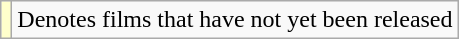<table class="wikitable">
<tr>
<td style="background:#FFFFCC;"></td>
<td>Denotes films that have not yet been released</td>
</tr>
</table>
